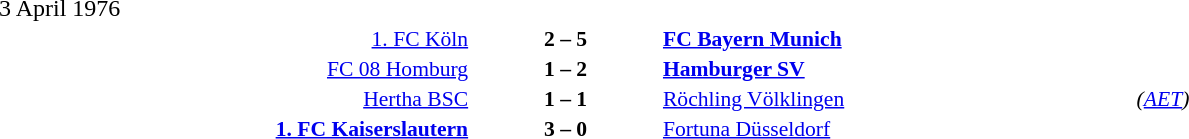<table width=100% cellspacing=1>
<tr>
<th width=25%></th>
<th width=10%></th>
<th width=25%></th>
<th></th>
</tr>
<tr>
<td>3 April 1976</td>
</tr>
<tr style=font-size:90%>
<td align=right><a href='#'>1. FC Köln</a></td>
<td align=center><strong>2 – 5</strong></td>
<td><strong><a href='#'>FC Bayern Munich</a></strong></td>
</tr>
<tr style=font-size:90%>
<td align=right><a href='#'>FC 08 Homburg</a></td>
<td align=center><strong>1 – 2</strong></td>
<td><strong><a href='#'>Hamburger SV</a></strong></td>
</tr>
<tr style=font-size:90%>
<td align=right><a href='#'>Hertha BSC</a></td>
<td align=center><strong>1 – 1</strong></td>
<td><a href='#'>Röchling Völklingen</a></td>
<td><em>(<a href='#'>AET</a>)</em></td>
</tr>
<tr style=font-size:90%>
<td align=right><strong><a href='#'>1. FC Kaiserslautern</a></strong></td>
<td align=center><strong>3 – 0</strong></td>
<td><a href='#'>Fortuna Düsseldorf</a></td>
</tr>
</table>
